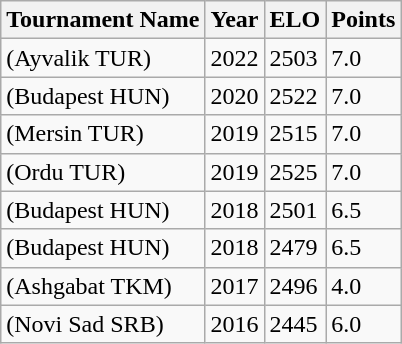<table class="wikitable">
<tr>
<th>Tournament Name</th>
<th>Year</th>
<th>ELO</th>
<th>Points</th>
</tr>
<tr>
<td>(Ayvalik TUR)</td>
<td>2022</td>
<td>2503</td>
<td>7.0</td>
</tr>
<tr>
<td>(Budapest HUN)</td>
<td>2020</td>
<td>2522</td>
<td>7.0</td>
</tr>
<tr>
<td>(Mersin TUR)</td>
<td>2019</td>
<td>2515</td>
<td>7.0</td>
</tr>
<tr>
<td>(Ordu TUR)</td>
<td>2019</td>
<td>2525</td>
<td>7.0</td>
</tr>
<tr>
<td> (Budapest HUN)</td>
<td>2018</td>
<td>2501</td>
<td>6.5</td>
</tr>
<tr>
<td>(Budapest HUN)</td>
<td>2018</td>
<td>2479</td>
<td>6.5</td>
</tr>
<tr>
<td>(Ashgabat TKM)</td>
<td>2017</td>
<td>2496</td>
<td>4.0</td>
</tr>
<tr>
<td>(Novi Sad SRB)</td>
<td>2016</td>
<td>2445</td>
<td>6.0</td>
</tr>
</table>
